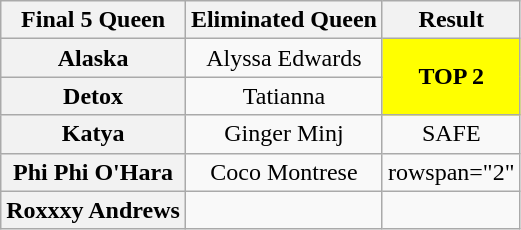<table class="wikitable" border="2" class="wikitable" style="text-align:center">
<tr>
<th>Final 5 Queen</th>
<th>Eliminated Queen</th>
<th>Result</th>
</tr>
<tr>
<th>Alaska</th>
<td>Alyssa Edwards</td>
<td style="background:yellow;" rowspan="2"><strong>TOP 2</strong></td>
</tr>
<tr>
<th>Detox</th>
<td>Tatianna</td>
</tr>
<tr>
<th>Katya</th>
<td>Ginger Minj</td>
<td>SAFE</td>
</tr>
<tr>
<th>Phi Phi O'Hara</th>
<td>Coco Montrese</td>
<td>rowspan="2" </td>
</tr>
<tr>
<th>Roxxxy Andrews</th>
<td></td>
</tr>
</table>
